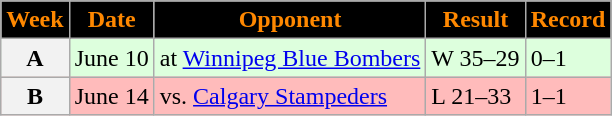<table class="wikitable sortable">
<tr>
<th style="background:black;color:#FF8800;">Week</th>
<th style="background:black;color:#FF8800;">Date</th>
<th style="background:black;color:#FF8800;">Opponent</th>
<th style="background:black;color:#FF8800;">Result</th>
<th style="background:black;color:#FF8800;">Record</th>
</tr>
<tr style="background:#ddffdd">
<th>A</th>
<td>June 10</td>
<td>at <a href='#'>Winnipeg Blue Bombers</a></td>
<td>W 35–29</td>
<td>0–1</td>
</tr>
<tr style="background:#ffbbbb">
<th>B</th>
<td>June 14</td>
<td>vs. <a href='#'>Calgary Stampeders</a></td>
<td>L 21–33</td>
<td>1–1</td>
</tr>
</table>
